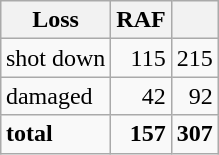<table class="wikitable" align=right style="margin:0 0 1em 1em">
<tr>
<th>Loss</th>
<th>RAF</th>
<th></th>
</tr>
<tr>
<td>shot down</td>
<td align="right">115</td>
<td align="right">215</td>
</tr>
<tr>
<td>damaged</td>
<td align="right">42</td>
<td align="right">92</td>
</tr>
<tr>
<td><strong>total</strong></td>
<td align="right"><strong>157</strong></td>
<td align="right"><strong>307</strong></td>
</tr>
</table>
